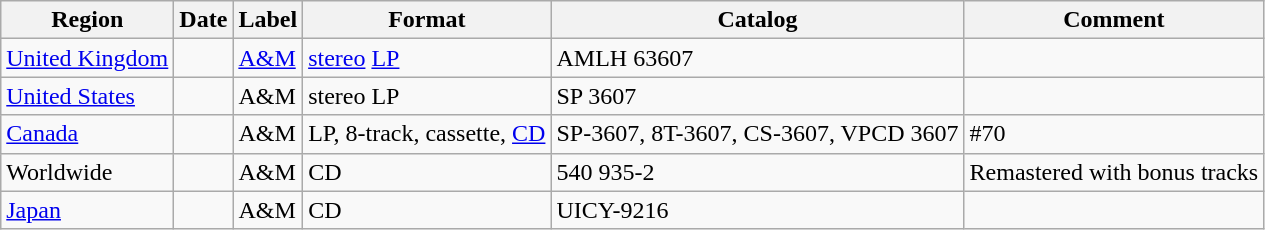<table class="wikitable">
<tr>
<th>Region</th>
<th>Date</th>
<th>Label</th>
<th>Format</th>
<th>Catalog</th>
<th>Comment</th>
</tr>
<tr>
<td><a href='#'>United Kingdom</a></td>
<td></td>
<td><a href='#'>A&M</a></td>
<td><a href='#'>stereo</a> <a href='#'>LP</a></td>
<td>AMLH 63607</td>
<td></td>
</tr>
<tr>
<td><a href='#'>United States</a></td>
<td></td>
<td>A&M</td>
<td>stereo LP</td>
<td>SP 3607</td>
<td></td>
</tr>
<tr>
<td><a href='#'>Canada</a></td>
<td></td>
<td>A&M</td>
<td>LP, 8-track, cassette, <a href='#'>CD</a></td>
<td>SP-3607, 8T-3607, CS-3607, VPCD 3607</td>
<td>#70 </td>
</tr>
<tr>
<td>Worldwide</td>
<td></td>
<td>A&M</td>
<td>CD</td>
<td>540 935-2</td>
<td>Remastered with bonus tracks</td>
</tr>
<tr>
<td><a href='#'>Japan</a></td>
<td></td>
<td>A&M</td>
<td>CD</td>
<td>UICY-9216</td>
<td></td>
</tr>
</table>
